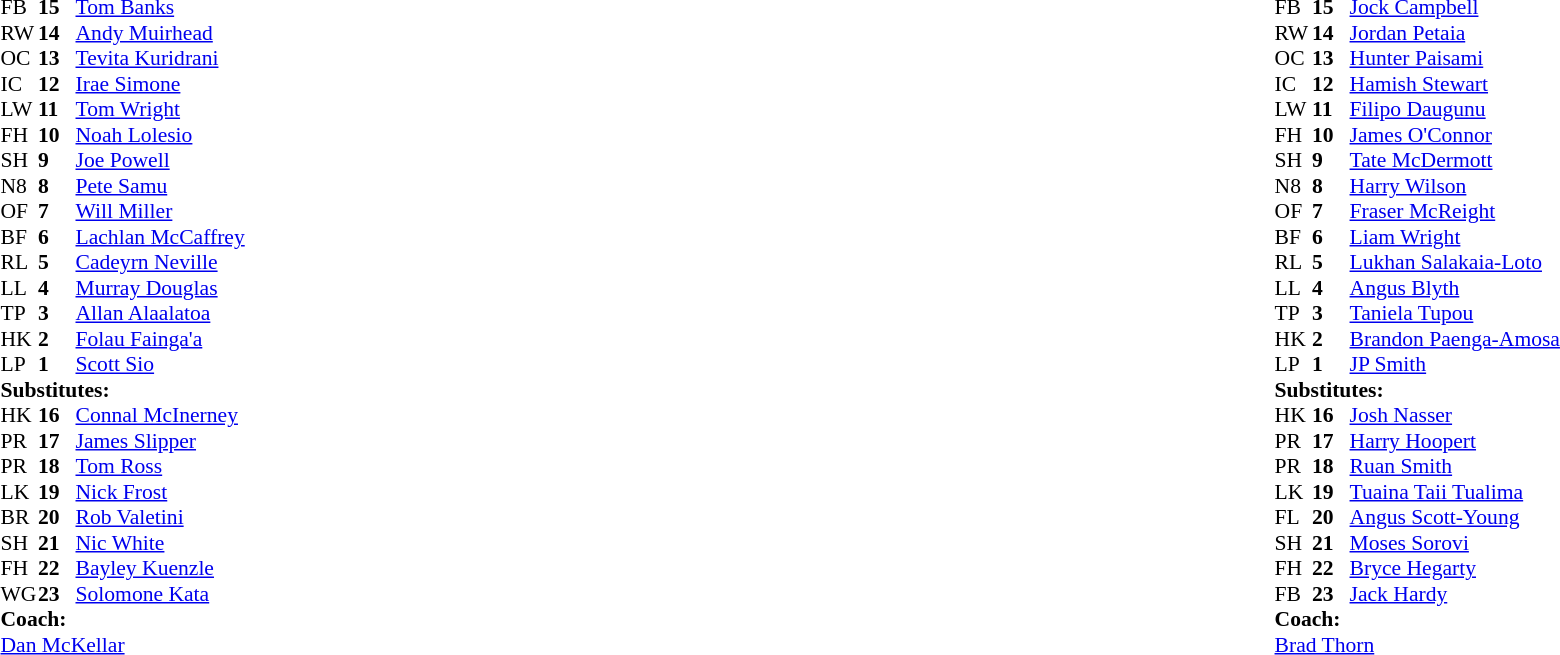<table style="width:100%;">
<tr>
<td style="vertical-align:top;width:50%"><br><table cellspacing="0" cellpadding="0" style="font-size: 90%">
<tr>
<th width="25"></th>
<th width="25"></th>
</tr>
<tr>
<td>FB</td>
<td><strong>15</strong></td>
<td><a href='#'>Tom Banks</a></td>
</tr>
<tr>
<td>RW</td>
<td><strong>14</strong></td>
<td><a href='#'>Andy Muirhead</a></td>
<td></td>
<td></td>
</tr>
<tr>
<td>OC</td>
<td><strong>13</strong></td>
<td><a href='#'>Tevita Kuridrani</a></td>
</tr>
<tr>
<td>IC</td>
<td><strong>12</strong></td>
<td><a href='#'>Irae Simone</a></td>
</tr>
<tr>
<td>LW</td>
<td><strong>11</strong></td>
<td><a href='#'>Tom Wright</a></td>
</tr>
<tr>
<td>FH</td>
<td><strong>10</strong></td>
<td><a href='#'>Noah Lolesio</a></td>
<td></td>
<td></td>
</tr>
<tr>
<td>SH</td>
<td><strong>9</strong></td>
<td><a href='#'>Joe Powell</a></td>
<td></td>
<td></td>
</tr>
<tr>
<td>N8</td>
<td><strong>8</strong></td>
<td><a href='#'>Pete Samu</a></td>
<td></td>
<td></td>
<td></td>
<td></td>
<td></td>
</tr>
<tr>
<td>OF</td>
<td><strong>7</strong></td>
<td><a href='#'>Will Miller</a></td>
<td></td>
<td></td>
<td></td>
<td></td>
<td></td>
</tr>
<tr>
<td>BF</td>
<td><strong>6</strong></td>
<td><a href='#'>Lachlan McCaffrey</a></td>
<td></td>
<td></td>
<td></td>
</tr>
<tr>
<td>RL</td>
<td><strong>5</strong></td>
<td><a href='#'>Cadeyrn Neville</a></td>
</tr>
<tr>
<td>LL</td>
<td><strong>4</strong></td>
<td><a href='#'>Murray Douglas</a></td>
<td></td>
<td></td>
</tr>
<tr>
<td>TP</td>
<td><strong>3</strong></td>
<td><a href='#'>Allan Alaalatoa</a></td>
</tr>
<tr>
<td>HK</td>
<td><strong>2</strong></td>
<td><a href='#'>Folau Fainga'a</a></td>
<td></td>
<td></td>
</tr>
<tr>
<td>LP</td>
<td><strong>1</strong></td>
<td><a href='#'>Scott Sio</a></td>
<td></td>
<td></td>
</tr>
<tr>
<td colspan="3"><strong>Substitutes:</strong></td>
</tr>
<tr>
<td>HK</td>
<td><strong>16</strong></td>
<td><a href='#'>Connal McInerney</a></td>
<td></td>
<td></td>
</tr>
<tr>
<td>PR</td>
<td><strong>17</strong></td>
<td><a href='#'>James Slipper</a></td>
<td></td>
<td></td>
</tr>
<tr>
<td>PR</td>
<td><strong>18</strong></td>
<td><a href='#'>Tom Ross</a></td>
</tr>
<tr>
<td>LK</td>
<td><strong>19</strong></td>
<td><a href='#'>Nick Frost</a></td>
<td></td>
<td></td>
</tr>
<tr>
<td>BR</td>
<td><strong>20</strong></td>
<td><a href='#'>Rob Valetini</a></td>
<td></td>
<td></td>
<td></td>
<td></td>
</tr>
<tr>
<td>SH</td>
<td><strong>21</strong></td>
<td><a href='#'>Nic White</a></td>
<td></td>
<td></td>
</tr>
<tr>
<td>FH</td>
<td><strong>22</strong></td>
<td><a href='#'>Bayley Kuenzle</a></td>
<td></td>
<td></td>
</tr>
<tr>
<td>WG</td>
<td><strong>23</strong></td>
<td><a href='#'>Solomone Kata</a></td>
<td></td>
<td></td>
</tr>
<tr>
<td colspan="3"><strong>Coach:</strong></td>
</tr>
<tr>
<td colspan="3"><a href='#'>Dan McKellar</a></td>
</tr>
</table>
</td>
<td style="vertical-align:top;width:50%"><br><table cellspacing="0" cellpadding="0" style="font-size:90%; margin:auto">
<tr>
<th width="25"></th>
<th width="25"></th>
</tr>
<tr>
<td>FB</td>
<td><strong>15</strong></td>
<td><a href='#'>Jock Campbell</a></td>
</tr>
<tr>
<td>RW</td>
<td><strong>14</strong></td>
<td><a href='#'>Jordan Petaia</a></td>
<td></td>
<td></td>
</tr>
<tr>
<td>OC</td>
<td><strong>13</strong></td>
<td><a href='#'>Hunter Paisami</a></td>
</tr>
<tr>
<td>IC</td>
<td><strong>12</strong></td>
<td><a href='#'>Hamish Stewart</a></td>
</tr>
<tr>
<td>LW</td>
<td><strong>11</strong></td>
<td><a href='#'>Filipo Daugunu</a></td>
</tr>
<tr>
<td>FH</td>
<td><strong>10</strong></td>
<td><a href='#'>James O'Connor</a></td>
</tr>
<tr>
<td>SH</td>
<td><strong>9</strong></td>
<td><a href='#'>Tate McDermott</a></td>
<td></td>
<td></td>
</tr>
<tr>
<td>N8</td>
<td><strong>8</strong></td>
<td><a href='#'>Harry Wilson</a></td>
</tr>
<tr>
<td>OF</td>
<td><strong>7</strong></td>
<td><a href='#'>Fraser McReight</a></td>
</tr>
<tr>
<td>BF</td>
<td><strong>6</strong></td>
<td><a href='#'>Liam Wright</a></td>
</tr>
<tr>
<td>RL</td>
<td><strong>5</strong></td>
<td><a href='#'>Lukhan Salakaia-Loto</a></td>
<td></td>
<td></td>
</tr>
<tr>
<td>LL</td>
<td><strong>4</strong></td>
<td><a href='#'>Angus Blyth</a></td>
<td></td>
<td></td>
</tr>
<tr>
<td>TP</td>
<td><strong>3</strong></td>
<td><a href='#'>Taniela Tupou</a></td>
</tr>
<tr>
<td>HK</td>
<td><strong>2</strong></td>
<td><a href='#'>Brandon Paenga-Amosa</a></td>
</tr>
<tr>
<td>LP</td>
<td><strong>1</strong></td>
<td><a href='#'>JP Smith</a></td>
<td></td>
<td></td>
</tr>
<tr>
<td colspan="3"><strong>Substitutes:</strong></td>
</tr>
<tr>
<td>HK</td>
<td><strong>16</strong></td>
<td><a href='#'>Josh Nasser</a></td>
</tr>
<tr>
<td>PR</td>
<td><strong>17</strong></td>
<td><a href='#'>Harry Hoopert</a></td>
<td></td>
<td></td>
</tr>
<tr>
<td>PR</td>
<td><strong>18</strong></td>
<td><a href='#'>Ruan Smith</a></td>
</tr>
<tr>
<td>LK</td>
<td><strong>19</strong></td>
<td><a href='#'>Tuaina Taii Tualima</a></td>
<td></td>
<td></td>
</tr>
<tr>
<td>FL</td>
<td><strong>20</strong></td>
<td><a href='#'>Angus Scott-Young</a></td>
<td></td>
<td></td>
</tr>
<tr>
<td>SH</td>
<td><strong>21</strong></td>
<td><a href='#'>Moses Sorovi</a></td>
<td></td>
<td></td>
</tr>
<tr>
<td>FH</td>
<td><strong>22</strong></td>
<td><a href='#'>Bryce Hegarty</a></td>
<td></td>
<td></td>
</tr>
<tr>
<td>FB</td>
<td><strong>23</strong></td>
<td><a href='#'>Jack Hardy</a></td>
</tr>
<tr>
<td colspan="3"><strong>Coach:</strong></td>
</tr>
<tr>
<td colspan="3"><a href='#'>Brad Thorn</a></td>
</tr>
</table>
</td>
</tr>
</table>
